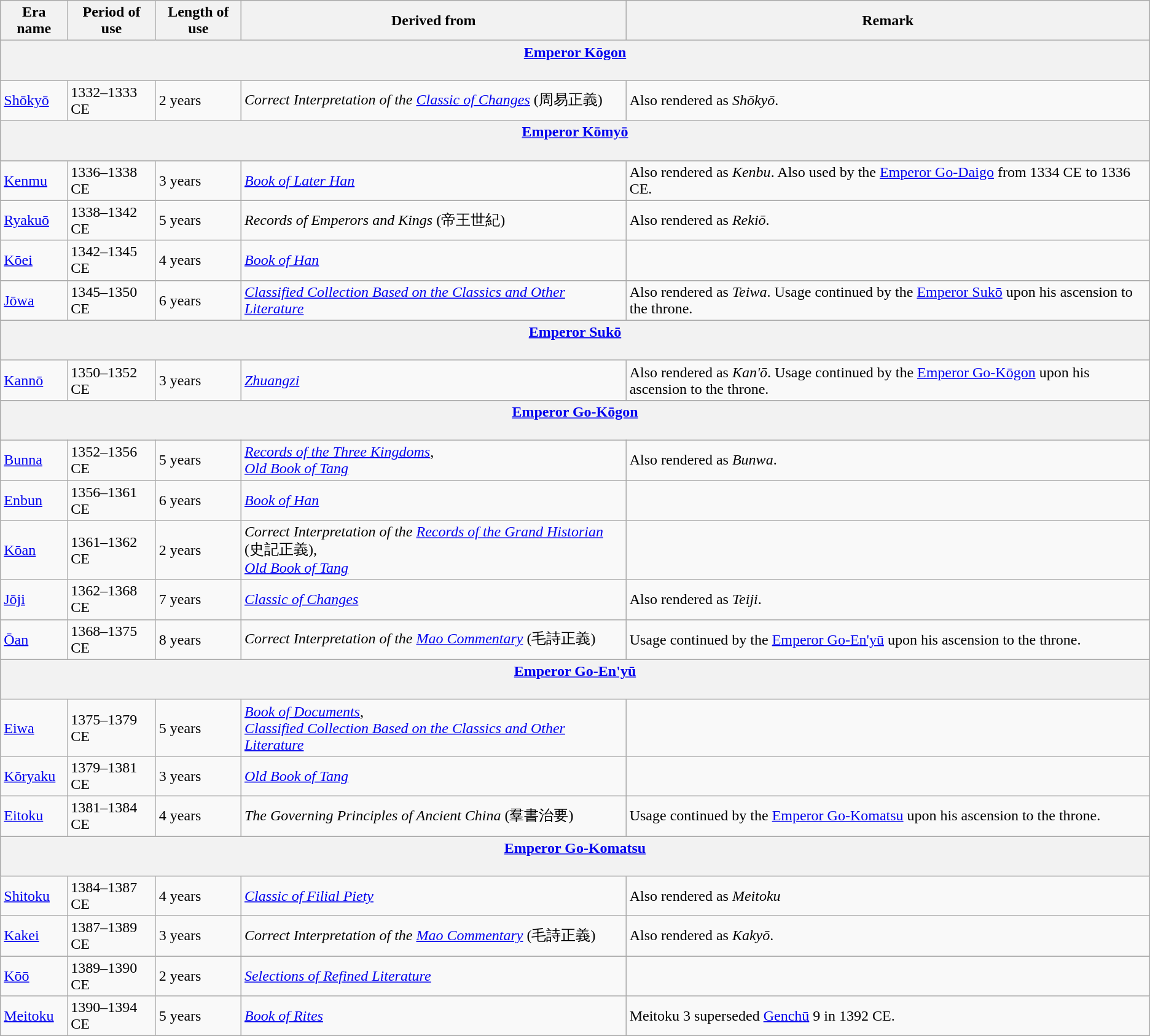<table class="wikitable">
<tr>
<th>Era name</th>
<th>Period of use</th>
<th>Length of use</th>
<th>Derived from</th>
<th>Remark</th>
</tr>
<tr>
<th colspan="5"><a href='#'>Emperor Kōgon</a><br><br></th>
</tr>
<tr>
<td><a href='#'>Shōkyō</a><br></td>
<td>1332–1333 CE</td>
<td>2 years</td>
<td><em>Correct Interpretation of the <a href='#'>Classic of Changes</a></em> (周易正義)</td>
<td>Also rendered as <em>Shōkyō</em>.</td>
</tr>
<tr>
<th colspan="5"><a href='#'>Emperor Kōmyō</a><br><br></th>
</tr>
<tr>
<td><a href='#'>Kenmu</a><br></td>
<td>1336–1338 CE</td>
<td>3 years</td>
<td><em><a href='#'>Book of Later Han</a></em></td>
<td>Also rendered as <em>Kenbu</em>. Also used by the <a href='#'>Emperor Go-Daigo</a> from 1334 CE to 1336 CE.</td>
</tr>
<tr>
<td><a href='#'>Ryakuō</a><br></td>
<td>1338–1342 CE</td>
<td>5 years</td>
<td><em>Records of Emperors and Kings</em> (帝王世紀)</td>
<td>Also rendered as <em>Rekiō</em>.</td>
</tr>
<tr>
<td><a href='#'>Kōei</a><br></td>
<td>1342–1345 CE</td>
<td>4 years</td>
<td><em><a href='#'>Book of Han</a></em></td>
<td></td>
</tr>
<tr>
<td><a href='#'>Jōwa</a><br></td>
<td>1345–1350 CE</td>
<td>6 years</td>
<td><em><a href='#'>Classified Collection Based on the Classics and Other Literature</a></em></td>
<td>Also rendered as <em>Teiwa</em>. Usage continued by the <a href='#'>Emperor Sukō</a> upon his ascension to the throne.</td>
</tr>
<tr>
<th colspan="5"><a href='#'>Emperor Sukō</a><br><br></th>
</tr>
<tr>
<td><a href='#'>Kannō</a><br></td>
<td>1350–1352 CE</td>
<td>3 years</td>
<td><em><a href='#'>Zhuangzi</a></em></td>
<td>Also rendered as <em>Kan'ō</em>. Usage continued by the <a href='#'>Emperor Go-Kōgon</a> upon his ascension to the throne.</td>
</tr>
<tr>
<th colspan="5"><a href='#'>Emperor Go-Kōgon</a><br><br></th>
</tr>
<tr>
<td><a href='#'>Bunna</a><br></td>
<td>1352–1356 CE</td>
<td>5 years</td>
<td><em><a href='#'>Records of the Three Kingdoms</a></em>,<br><em><a href='#'>Old Book of Tang</a></em></td>
<td>Also rendered as <em>Bunwa</em>.</td>
</tr>
<tr>
<td><a href='#'>Enbun</a><br></td>
<td>1356–1361 CE</td>
<td>6 years</td>
<td><em><a href='#'>Book of Han</a></em></td>
<td></td>
</tr>
<tr>
<td><a href='#'>Kōan</a><br></td>
<td>1361–1362 CE</td>
<td>2 years</td>
<td><em>Correct Interpretation of the <a href='#'>Records of the Grand Historian</a></em> (史記正義),<br><em><a href='#'>Old Book of Tang</a></em></td>
<td></td>
</tr>
<tr>
<td><a href='#'>Jōji</a><br></td>
<td>1362–1368 CE</td>
<td>7 years</td>
<td><em><a href='#'>Classic of Changes</a></em></td>
<td>Also rendered as <em>Teiji</em>.</td>
</tr>
<tr>
<td><a href='#'>Ōan</a><br></td>
<td>1368–1375 CE</td>
<td>8 years</td>
<td><em>Correct Interpretation of the <a href='#'>Mao Commentary</a></em> (毛詩正義)</td>
<td>Usage continued by the <a href='#'>Emperor Go-En'yū</a> upon his ascension to the throne.</td>
</tr>
<tr>
<th colspan="5"><a href='#'>Emperor Go-En'yū</a><br><br></th>
</tr>
<tr>
<td><a href='#'>Eiwa</a><br></td>
<td>1375–1379 CE</td>
<td>5 years</td>
<td><em><a href='#'>Book of Documents</a></em>,<br><em><a href='#'>Classified Collection Based on the Classics and Other Literature</a></em></td>
<td></td>
</tr>
<tr>
<td><a href='#'>Kōryaku</a><br></td>
<td>1379–1381 CE</td>
<td>3 years</td>
<td><em><a href='#'>Old Book of Tang</a></em></td>
<td></td>
</tr>
<tr>
<td><a href='#'>Eitoku</a><br></td>
<td>1381–1384 CE</td>
<td>4 years</td>
<td><em>The Governing Principles of Ancient China</em> (羣書治要)</td>
<td>Usage continued by the <a href='#'>Emperor Go-Komatsu</a> upon his ascension to the throne.</td>
</tr>
<tr>
<th colspan="5"><a href='#'>Emperor Go-Komatsu</a><br><br></th>
</tr>
<tr>
<td><a href='#'>Shitoku</a><br></td>
<td>1384–1387 CE</td>
<td>4 years</td>
<td><em><a href='#'>Classic of Filial Piety</a></em></td>
<td>Also rendered as <em>Meitoku</em></td>
</tr>
<tr>
<td><a href='#'>Kakei</a><br></td>
<td>1387–1389 CE</td>
<td>3 years</td>
<td><em>Correct Interpretation of the <a href='#'>Mao Commentary</a></em> (毛詩正義)</td>
<td>Also rendered as <em>Kakyō</em>.</td>
</tr>
<tr>
<td><a href='#'>Kōō</a><br></td>
<td>1389–1390 CE</td>
<td>2 years</td>
<td><em><a href='#'>Selections of Refined Literature</a></em></td>
<td></td>
</tr>
<tr>
<td><a href='#'>Meitoku</a><br></td>
<td>1390–1394 CE</td>
<td>5 years</td>
<td><em><a href='#'>Book of Rites</a></em></td>
<td>Meitoku 3 superseded <a href='#'>Genchū</a> 9 in 1392 CE.</td>
</tr>
</table>
